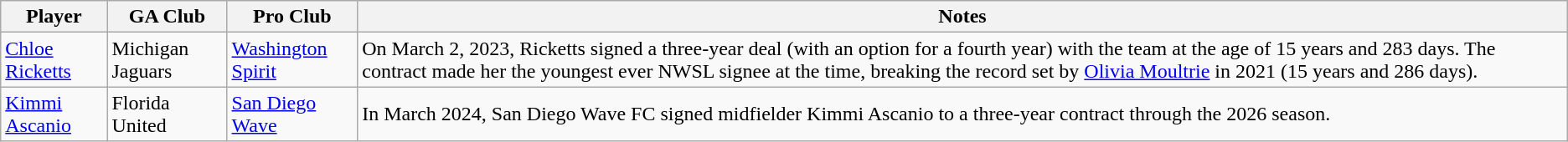<table class="wikitable">
<tr>
<th>Player</th>
<th>GA Club</th>
<th>Pro Club</th>
<th>Notes</th>
</tr>
<tr>
<td><a href='#'>Chloe Ricketts</a></td>
<td>Michigan Jaguars</td>
<td><a href='#'>Washington Spirit</a></td>
<td>On March 2, 2023, Ricketts signed a three-year deal (with an option for a fourth year) with the team at the age of 15 years and 283 days. The contract made her the youngest ever NWSL signee at the time, breaking the record set by <a href='#'>Olivia Moultrie</a> in 2021 (15 years and 286 days).</td>
</tr>
<tr>
<td><a href='#'>Kimmi Ascanio</a></td>
<td>Florida United</td>
<td><a href='#'>San Diego Wave</a></td>
<td>In March 2024, San Diego Wave FC signed midfielder Kimmi Ascanio to a three-year contract through the 2026 season.</td>
</tr>
</table>
